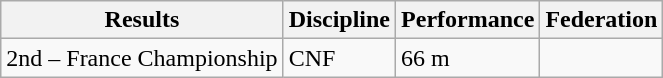<table class="wikitable">
<tr>
<th>Results</th>
<th>Discipline</th>
<th>Performance</th>
<th>Federation</th>
</tr>
<tr>
<td>2nd – France Championship</td>
<td>CNF</td>
<td>66 m</td>
</tr>
</table>
